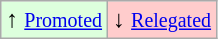<table class="wikitable" align="center">
<tr>
<td style="background:#ddffdd">↑ <small><a href='#'>Promoted</a></small></td>
<td style="background:#ffcccc">↓ <small><a href='#'>Relegated</a></small></td>
</tr>
</table>
